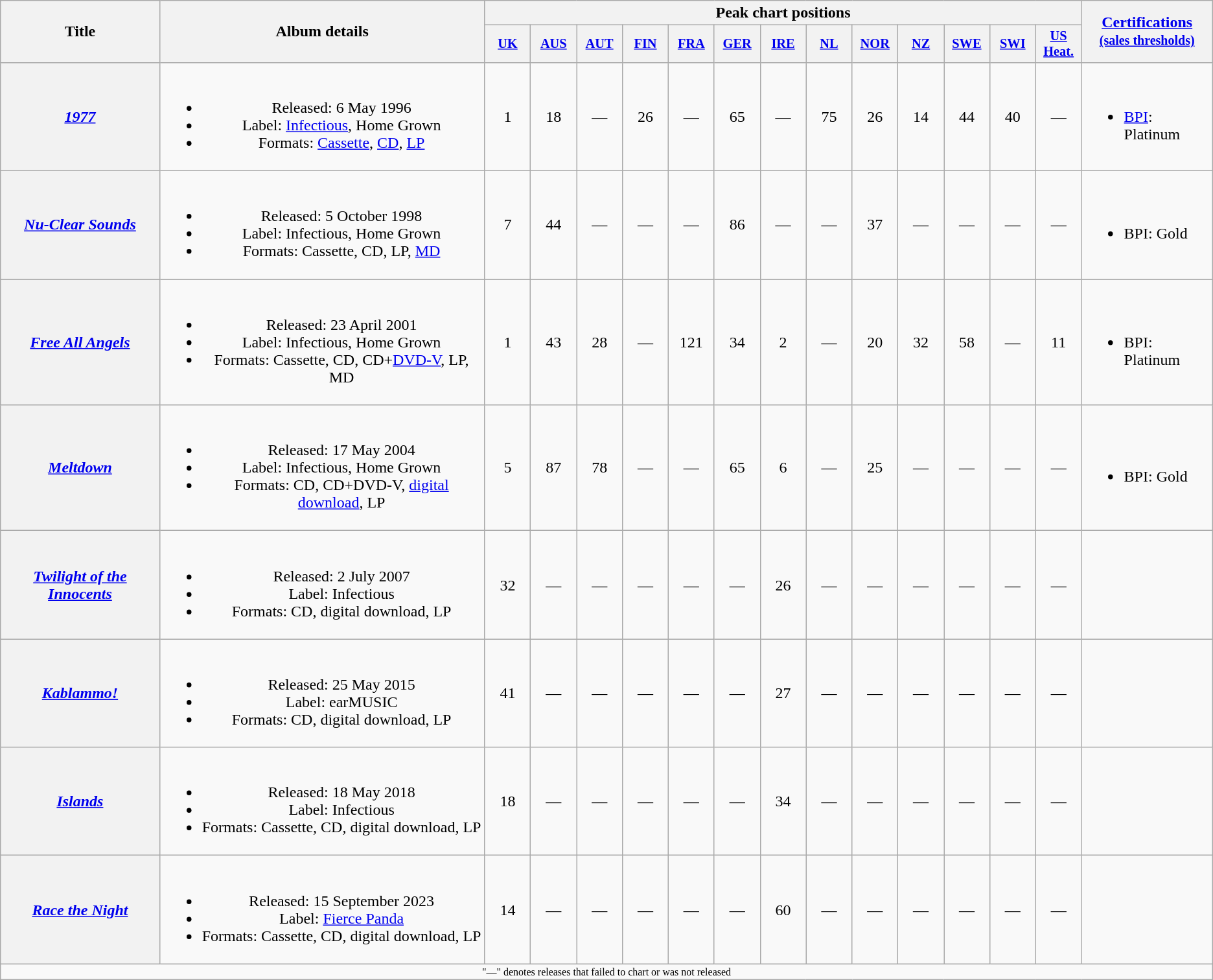<table class="wikitable plainrowheaders" style="text-align:center;">
<tr>
<th scope="col" rowspan="2">Title</th>
<th scope="col" rowspan="2">Album details</th>
<th scope="col" colspan="13">Peak chart positions</th>
<th scope="col" rowspan="2"><a href='#'>Certifications</a><br><small><a href='#'>(sales thresholds)</a></small></th>
</tr>
<tr>
<th style="width:3em;font-size:85%"><a href='#'>UK</a><br></th>
<th style="width:3em;font-size:85%"><a href='#'>AUS</a><br></th>
<th style="width:3em;font-size:85%"><a href='#'>AUT</a><br></th>
<th style="width:3em;font-size:85%"><a href='#'>FIN</a><br></th>
<th style="width:3em;font-size:85%"><a href='#'>FRA</a><br></th>
<th style="width:3em;font-size:85%"><a href='#'>GER</a><br></th>
<th style="width:3em;font-size:85%"><a href='#'>IRE</a><br></th>
<th style="width:3em;font-size:85%"><a href='#'>NL</a><br></th>
<th style="width:3em;font-size:85%"><a href='#'>NOR</a><br></th>
<th style="width:3em;font-size:85%"><a href='#'>NZ</a><br></th>
<th style="width:3em;font-size:85%"><a href='#'>SWE</a><br></th>
<th style="width:3em;font-size:85%"><a href='#'>SWI</a><br></th>
<th style="width:3em;font-size:85%"><a href='#'>US Heat.</a><br></th>
</tr>
<tr>
<th scope="row"><em><a href='#'>1977</a></em></th>
<td><br><ul><li>Released: 6 May 1996</li><li>Label: <a href='#'>Infectious</a>, Home Grown</li><li>Formats: <a href='#'>Cassette</a>, <a href='#'>CD</a>, <a href='#'>LP</a></li></ul></td>
<td>1</td>
<td>18</td>
<td>—</td>
<td>26</td>
<td>—</td>
<td>65</td>
<td>—</td>
<td>75</td>
<td>26</td>
<td>14</td>
<td>44</td>
<td>40</td>
<td>—</td>
<td align="left"><br><ul><li><a href='#'>BPI</a>: Platinum</li></ul></td>
</tr>
<tr>
<th scope="row"><em><a href='#'>Nu-Clear Sounds</a></em></th>
<td><br><ul><li>Released: 5 October 1998</li><li>Label: Infectious, Home Grown</li><li>Formats: Cassette, CD, LP, <a href='#'>MD</a></li></ul></td>
<td>7</td>
<td>44</td>
<td>—</td>
<td>—</td>
<td>—</td>
<td>86</td>
<td>—</td>
<td>—</td>
<td>37</td>
<td>—</td>
<td>—</td>
<td>—</td>
<td>—</td>
<td align="left"><br><ul><li>BPI: Gold</li></ul></td>
</tr>
<tr>
<th scope="row"><em><a href='#'>Free All Angels</a></em></th>
<td><br><ul><li>Released: 23 April 2001</li><li>Label: Infectious, Home Grown</li><li>Formats: Cassette, CD, CD+<a href='#'>DVD-V</a>, LP, MD</li></ul></td>
<td>1</td>
<td>43</td>
<td>28</td>
<td>—</td>
<td>121</td>
<td>34</td>
<td>2</td>
<td>—</td>
<td>20</td>
<td>32</td>
<td>58</td>
<td>—</td>
<td>11</td>
<td align="left"><br><ul><li>BPI: Platinum</li></ul></td>
</tr>
<tr>
<th scope="row"><em><a href='#'>Meltdown</a></em></th>
<td><br><ul><li>Released: 17 May 2004</li><li>Label: Infectious, Home Grown</li><li>Formats: CD, CD+DVD-V, <a href='#'>digital download</a>, LP</li></ul></td>
<td>5</td>
<td>87</td>
<td>78</td>
<td>—</td>
<td>—</td>
<td>65</td>
<td>6</td>
<td>—</td>
<td>25</td>
<td>—</td>
<td>—</td>
<td>—</td>
<td>—</td>
<td align="left"><br><ul><li>BPI: Gold</li></ul></td>
</tr>
<tr>
<th scope="row"><em><a href='#'>Twilight of the Innocents</a></em></th>
<td><br><ul><li>Released: 2 July 2007</li><li>Label: Infectious</li><li>Formats: CD, digital download, LP</li></ul></td>
<td>32</td>
<td>—</td>
<td>—</td>
<td>—</td>
<td>—</td>
<td>—</td>
<td>26</td>
<td>—</td>
<td>—</td>
<td>—</td>
<td>—</td>
<td>—</td>
<td>—</td>
<td></td>
</tr>
<tr>
<th scope="row"><em><a href='#'>Kablammo!</a></em></th>
<td><br><ul><li>Released: 25 May 2015</li><li>Label: earMUSIC</li><li>Formats: CD, digital download, LP</li></ul></td>
<td>41</td>
<td>—</td>
<td>—</td>
<td>—</td>
<td>—</td>
<td>—</td>
<td>27</td>
<td>—</td>
<td>—</td>
<td>—</td>
<td>—</td>
<td>—</td>
<td>—</td>
<td></td>
</tr>
<tr>
<th scope="row"><em><a href='#'>Islands</a></em></th>
<td><br><ul><li>Released: 18 May 2018</li><li>Label: Infectious</li><li>Formats: Cassette, CD, digital download, LP</li></ul></td>
<td>18</td>
<td>—</td>
<td>—</td>
<td>—</td>
<td>—</td>
<td>—</td>
<td>34</td>
<td>—</td>
<td>—</td>
<td>—</td>
<td>—</td>
<td>—</td>
<td>—</td>
<td></td>
</tr>
<tr>
<th scope="row"><em><a href='#'>Race the Night</a></em></th>
<td><br><ul><li>Released: 15 September 2023</li><li>Label: <a href='#'>Fierce Panda</a></li><li>Formats: Cassette, CD, digital download, LP</li></ul></td>
<td>14</td>
<td>—</td>
<td>—</td>
<td>—</td>
<td>—</td>
<td>—</td>
<td>60<br></td>
<td>—</td>
<td>—</td>
<td>—</td>
<td>—</td>
<td>—</td>
<td>—</td>
<td></td>
</tr>
<tr>
<td colspan="16" style="font-size:8pt">"—" denotes releases that failed to chart or was not released</td>
</tr>
</table>
